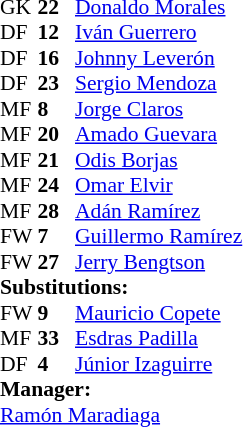<table style = "font-size: 90%" cellspacing = "0" cellpadding = "0">
<tr>
<td colspan = 4></td>
</tr>
<tr>
<th style="width:25px;"></th>
<th style="width:25px;"></th>
</tr>
<tr>
<td>GK</td>
<td><strong>22</strong></td>
<td> <a href='#'>Donaldo Morales</a></td>
</tr>
<tr>
<td>DF</td>
<td><strong>12</strong></td>
<td> <a href='#'>Iván Guerrero</a></td>
</tr>
<tr>
<td>DF</td>
<td><strong>16</strong></td>
<td> <a href='#'>Johnny Leverón</a></td>
<td></td>
<td></td>
</tr>
<tr>
<td>DF</td>
<td><strong>23</strong></td>
<td> <a href='#'>Sergio Mendoza</a></td>
</tr>
<tr>
<td>MF</td>
<td><strong>8</strong></td>
<td> <a href='#'>Jorge Claros</a></td>
</tr>
<tr>
<td>MF</td>
<td><strong>20</strong></td>
<td> <a href='#'>Amado Guevara</a></td>
</tr>
<tr>
<td>MF</td>
<td><strong>21</strong></td>
<td> <a href='#'>Odis Borjas</a></td>
</tr>
<tr>
<td>MF</td>
<td><strong>24</strong></td>
<td> <a href='#'>Omar Elvir</a></td>
<td></td>
<td></td>
</tr>
<tr>
<td>MF</td>
<td><strong>28</strong></td>
<td> <a href='#'>Adán Ramírez</a></td>
<td></td>
<td></td>
</tr>
<tr>
<td>FW</td>
<td><strong>7</strong></td>
<td> <a href='#'>Guillermo Ramírez</a></td>
<td></td>
<td></td>
<td></td>
<td></td>
</tr>
<tr>
<td>FW</td>
<td><strong>27</strong></td>
<td> <a href='#'>Jerry Bengtson</a></td>
</tr>
<tr>
<td colspan = 3><strong>Substitutions:</strong></td>
</tr>
<tr>
<td>FW</td>
<td><strong>9</strong></td>
<td> <a href='#'>Mauricio Copete</a></td>
<td></td>
<td></td>
<td></td>
<td></td>
</tr>
<tr>
<td>MF</td>
<td><strong>33</strong></td>
<td> <a href='#'>Esdras Padilla</a></td>
<td></td>
<td></td>
</tr>
<tr>
<td>DF</td>
<td><strong>4</strong></td>
<td> <a href='#'>Júnior Izaguirre</a></td>
<td></td>
<td></td>
</tr>
<tr>
<td colspan = 3><strong>Manager:</strong></td>
</tr>
<tr>
<td colspan = 3> <a href='#'>Ramón Maradiaga</a></td>
</tr>
</table>
